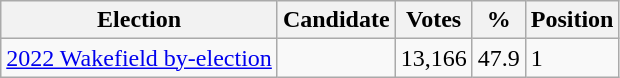<table class="wikitable sortable">
<tr>
<th>Election</th>
<th>Candidate</th>
<th>Votes</th>
<th>%</th>
<th>Position</th>
</tr>
<tr>
<td><a href='#'>2022 Wakefield by-election</a></td>
<td></td>
<td>13,166</td>
<td>47.9</td>
<td>1</td>
</tr>
</table>
